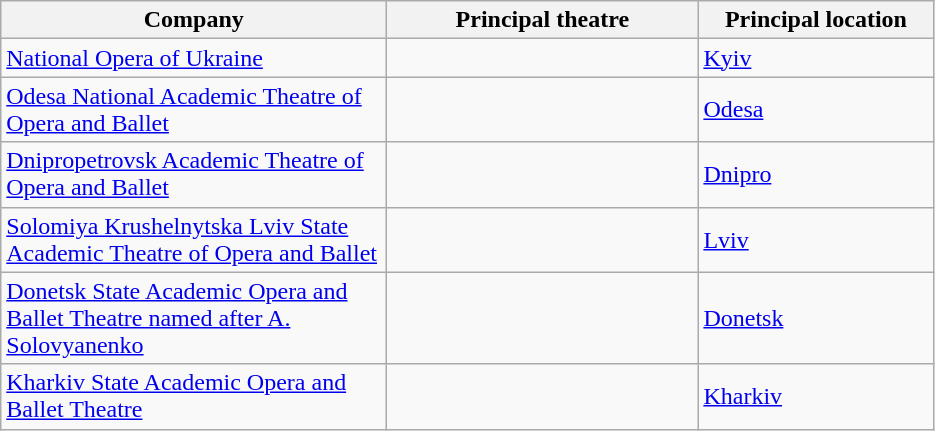<table class="wikitable">
<tr>
<th width=250>Company</th>
<th width=200>Principal theatre</th>
<th width=150>Principal location</th>
</tr>
<tr>
<td><a href='#'>National Opera of Ukraine</a></td>
<td></td>
<td><a href='#'>Kyiv</a></td>
</tr>
<tr>
<td><a href='#'>Odesa National Academic Theatre of Opera and Ballet</a></td>
<td></td>
<td><a href='#'>Odesa</a></td>
</tr>
<tr>
<td><a href='#'>Dnipropetrovsk Academic Theatre of Opera and Ballet</a></td>
<td></td>
<td><a href='#'>Dnipro</a></td>
</tr>
<tr>
<td><a href='#'>Solomiya Krushelnytska Lviv State Academic Theatre of Opera and Ballet</a></td>
<td></td>
<td><a href='#'>Lviv</a></td>
</tr>
<tr>
<td><a href='#'>Donetsk State Academic Opera and Ballet Theatre named after A. Solovyanenko</a></td>
<td></td>
<td><a href='#'>Donetsk</a></td>
</tr>
<tr>
<td><a href='#'>Kharkiv State Academic Opera and Ballet Theatre</a></td>
<td></td>
<td><a href='#'>Kharkiv</a></td>
</tr>
</table>
